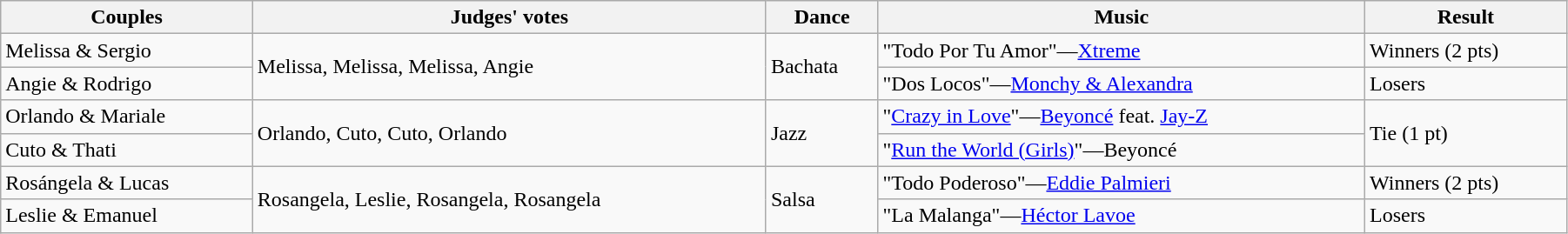<table class="wikitable sortable" style="width:95%; white-space:nowrap">
<tr>
<th>Couples</th>
<th>Judges' votes</th>
<th>Dance</th>
<th>Music</th>
<th>Result</th>
</tr>
<tr>
<td>Melissa & Sergio</td>
<td rowspan=2>Melissa, Melissa, Melissa, Angie</td>
<td rowspan=2>Bachata</td>
<td>"Todo Por Tu Amor"—<a href='#'>Xtreme</a></td>
<td>Winners (2 pts)</td>
</tr>
<tr>
<td>Angie & Rodrigo</td>
<td>"Dos Locos"—<a href='#'>Monchy & Alexandra</a></td>
<td>Losers</td>
</tr>
<tr>
<td>Orlando & Mariale</td>
<td rowspan=2>Orlando, Cuto, Cuto, Orlando</td>
<td rowspan=2>Jazz</td>
<td>"<a href='#'>Crazy in Love</a>"—<a href='#'>Beyoncé</a> feat. <a href='#'>Jay-Z</a></td>
<td rowspan=2>Tie (1 pt)</td>
</tr>
<tr>
<td>Cuto & Thati</td>
<td>"<a href='#'>Run the World (Girls)</a>"—Beyoncé</td>
</tr>
<tr>
<td>Rosángela & Lucas</td>
<td rowspan=2>Rosangela, Leslie, Rosangela, Rosangela</td>
<td rowspan=2>Salsa</td>
<td>"Todo Poderoso"—<a href='#'>Eddie Palmieri</a></td>
<td>Winners (2 pts)</td>
</tr>
<tr>
<td>Leslie & Emanuel</td>
<td>"La Malanga"—<a href='#'>Héctor Lavoe</a></td>
<td>Losers</td>
</tr>
</table>
